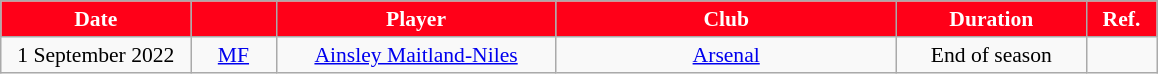<table class="wikitable" style="text-align:center; font-size:90%; ">
<tr>
<th style="background:#FF0018; color:#FFFFFF; width:120px;">Date</th>
<th style="background:#FF0018; color:#FFFFFF; width:50px;"></th>
<th style="background:#FF0018; color:#FFFFFF; width:180px;">Player</th>
<th style="background:#FF0018; color:#FFFFFF; width:220px;">Club</th>
<th style="background:#FF0018; color:#FFFFFF; width:120px;">Duration</th>
<th style="background:#FF0018; color:#FFFFFF; width:40px;">Ref.</th>
</tr>
<tr>
<td>1 September 2022</td>
<td><a href='#'>MF</a></td>
<td> <a href='#'>Ainsley Maitland-Niles</a></td>
<td> <a href='#'>Arsenal</a></td>
<td>End of season</td>
<td></td>
</tr>
</table>
